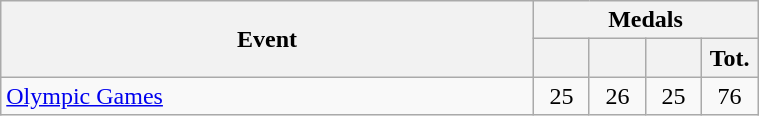<table class="wikitable" width=40% style="font-size:100%; text-align:center;">
<tr>
<th rowspan=2>Event</th>
<th colspan=4>Medals</th>
</tr>
<tr>
<th width=30></th>
<th width=30></th>
<th width=30></th>
<th width=30>Tot.</th>
</tr>
<tr>
<td align=left><a href='#'>Olympic Games</a></td>
<td>25</td>
<td>26</td>
<td>25</td>
<td>76</td>
</tr>
</table>
